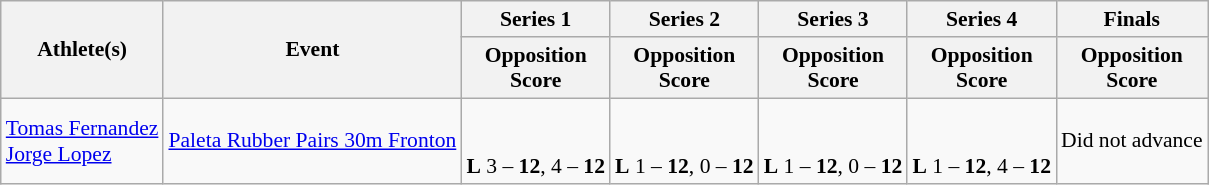<table class="wikitable" style="font-size:90%">
<tr>
<th rowspan="2">Athlete(s)</th>
<th rowspan="2">Event</th>
<th>Series 1</th>
<th>Series 2</th>
<th>Series 3</th>
<th>Series 4</th>
<th>Finals</th>
</tr>
<tr>
<th>Opposition <br> Score</th>
<th>Opposition <br> Score</th>
<th>Opposition <br> Score</th>
<th>Opposition <br> Score</th>
<th>Opposition <br> Score</th>
</tr>
<tr>
<td><a href='#'>Tomas Fernandez</a><br><a href='#'>Jorge Lopez</a></td>
<td><a href='#'>Paleta Rubber Pairs 30m Fronton</a></td>
<td align=center><br><br><strong>L</strong> 3 – <strong>12</strong>, 4 – <strong>12</strong></td>
<td align=center><br><br><strong>L</strong> 1 – <strong>12</strong>, 0 – <strong>12</strong></td>
<td align=center><br><br><strong>L</strong> 1 – <strong>12</strong>, 0 – <strong>12</strong></td>
<td align=center><br><br><strong>L</strong> 1 – <strong>12</strong>, 4 – <strong>12</strong></td>
<td align="center" colspan="7">Did not advance</td>
</tr>
</table>
